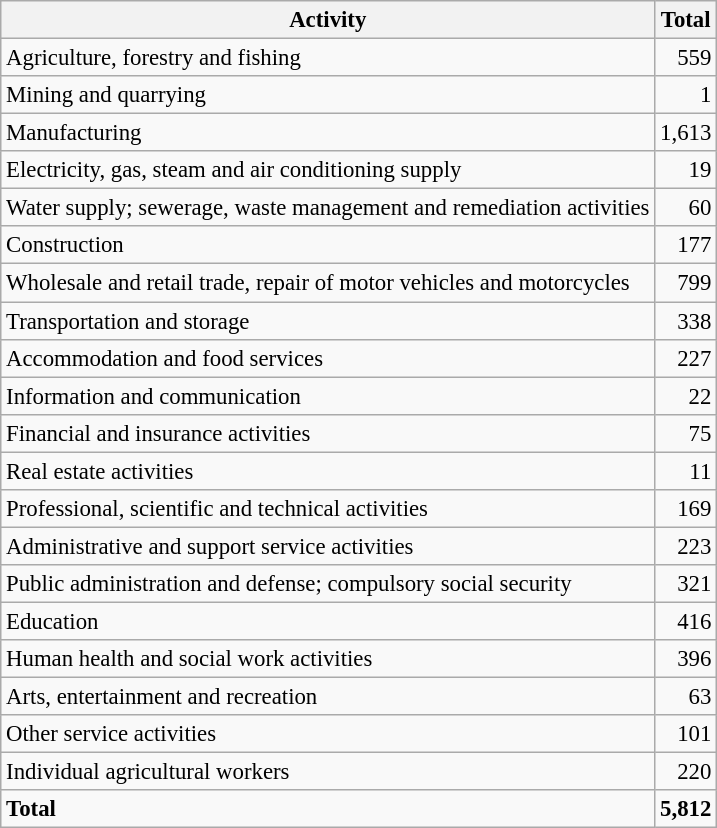<table class="wikitable sortable" style="font-size:95%;">
<tr>
<th>Activity</th>
<th>Total</th>
</tr>
<tr>
<td>Agriculture, forestry and fishing</td>
<td align="right">559</td>
</tr>
<tr>
<td>Mining and quarrying</td>
<td align="right">1</td>
</tr>
<tr>
<td>Manufacturing</td>
<td align="right">1,613</td>
</tr>
<tr>
<td>Electricity, gas, steam and air conditioning supply</td>
<td align="right">19</td>
</tr>
<tr>
<td>Water supply; sewerage, waste management and remediation activities</td>
<td align="right">60</td>
</tr>
<tr>
<td>Construction</td>
<td align="right">177</td>
</tr>
<tr>
<td>Wholesale and retail trade, repair of motor vehicles and motorcycles</td>
<td align="right">799</td>
</tr>
<tr>
<td>Transportation and storage</td>
<td align="right">338</td>
</tr>
<tr>
<td>Accommodation and food services</td>
<td align="right">227</td>
</tr>
<tr>
<td>Information and communication</td>
<td align="right">22</td>
</tr>
<tr>
<td>Financial and insurance activities</td>
<td align="right">75</td>
</tr>
<tr>
<td>Real estate activities</td>
<td align="right">11</td>
</tr>
<tr>
<td>Professional, scientific and technical activities</td>
<td align="right">169</td>
</tr>
<tr>
<td>Administrative and support service activities</td>
<td align="right">223</td>
</tr>
<tr>
<td>Public administration and defense; compulsory social security</td>
<td align="right">321</td>
</tr>
<tr>
<td>Education</td>
<td align="right">416</td>
</tr>
<tr>
<td>Human health and social work activities</td>
<td align="right">396</td>
</tr>
<tr>
<td>Arts, entertainment and recreation</td>
<td align="right">63</td>
</tr>
<tr>
<td>Other service activities</td>
<td align="right">101</td>
</tr>
<tr>
<td>Individual agricultural workers</td>
<td align="right">220</td>
</tr>
<tr class="sortbottom">
<td><strong>Total</strong></td>
<td align="right"><strong>5,812</strong></td>
</tr>
</table>
